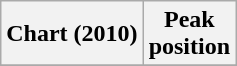<table class="wikitable sortable plainrowheaders">
<tr>
<th>Chart (2010)</th>
<th>Peak<br>position</th>
</tr>
<tr>
</tr>
</table>
